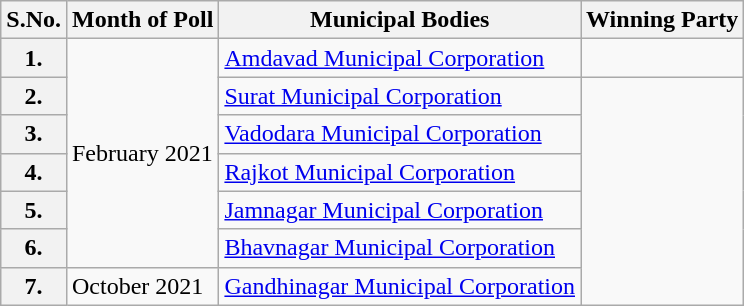<table class="wikitable sortable">
<tr>
<th>S.No.</th>
<th>Month of Poll</th>
<th>Municipal Bodies</th>
<th colspan=2>Winning Party</th>
</tr>
<tr>
<th>1.</th>
<td rowspan="6">February 2021</td>
<td><a href='#'>Amdavad Municipal Corporation</a></td>
<td></td>
</tr>
<tr>
<th>2.</th>
<td><a href='#'>Surat Municipal Corporation</a></td>
</tr>
<tr>
<th>3.</th>
<td><a href='#'>Vadodara Municipal Corporation</a></td>
</tr>
<tr>
<th>4.</th>
<td><a href='#'>Rajkot Municipal Corporation</a></td>
</tr>
<tr>
<th>5.</th>
<td><a href='#'>Jamnagar Municipal Corporation</a></td>
</tr>
<tr>
<th>6.</th>
<td><a href='#'>Bhavnagar Municipal Corporation</a></td>
</tr>
<tr>
<th>7.</th>
<td>October 2021</td>
<td><a href='#'>Gandhinagar Municipal Corporation</a></td>
</tr>
</table>
